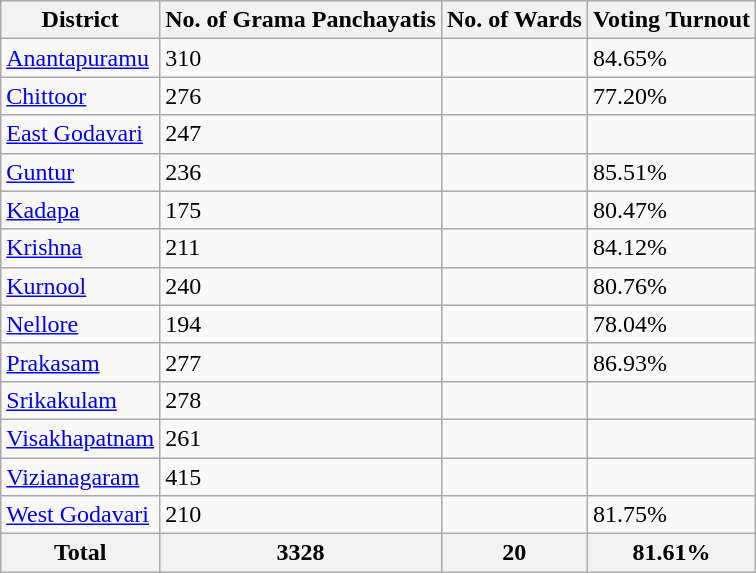<table class="wikitable">
<tr>
<th>District</th>
<th>No. of Grama Panchayatis</th>
<th>No. of Wards</th>
<th>Voting Turnout</th>
</tr>
<tr>
<td><a href='#'>Anantapuramu</a></td>
<td>310</td>
<td></td>
<td>84.65%</td>
</tr>
<tr>
<td><a href='#'>Chittoor</a></td>
<td>276</td>
<td></td>
<td>77.20%</td>
</tr>
<tr>
<td><a href='#'>East Godavari</a></td>
<td>247</td>
<td></td>
<td></td>
</tr>
<tr>
<td><a href='#'>Guntur</a></td>
<td>236</td>
<td></td>
<td>85.51%</td>
</tr>
<tr>
<td><a href='#'>Kadapa</a></td>
<td>175</td>
<td></td>
<td>80.47%</td>
</tr>
<tr>
<td><a href='#'>Krishna</a></td>
<td>211</td>
<td></td>
<td>84.12%</td>
</tr>
<tr>
<td><a href='#'>Kurnool</a></td>
<td>240</td>
<td></td>
<td>80.76%</td>
</tr>
<tr>
<td><a href='#'>Nellore</a></td>
<td>194</td>
<td></td>
<td>78.04%</td>
</tr>
<tr>
<td><a href='#'>Prakasam</a></td>
<td>277</td>
<td></td>
<td>86.93%</td>
</tr>
<tr>
<td><a href='#'>Srikakulam</a></td>
<td>278</td>
<td></td>
<td></td>
</tr>
<tr>
<td><a href='#'>Visakhapatnam</a></td>
<td>261</td>
<td></td>
<td></td>
</tr>
<tr>
<td><a href='#'>Vizianagaram</a></td>
<td>415</td>
<td></td>
<td></td>
</tr>
<tr>
<td><a href='#'>West Godavari</a></td>
<td>210</td>
<td></td>
<td>81.75%</td>
</tr>
<tr>
<th>Total</th>
<th>3328</th>
<th>20</th>
<th>81.61%</th>
</tr>
</table>
